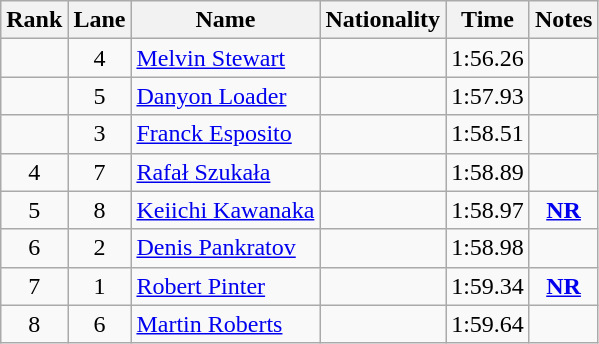<table class="wikitable sortable" style="text-align:center">
<tr>
<th>Rank</th>
<th>Lane</th>
<th>Name</th>
<th>Nationality</th>
<th>Time</th>
<th>Notes</th>
</tr>
<tr>
<td></td>
<td>4</td>
<td align=left><a href='#'>Melvin Stewart</a></td>
<td align=left></td>
<td>1:56.26</td>
<td></td>
</tr>
<tr>
<td></td>
<td>5</td>
<td align=left><a href='#'>Danyon Loader</a></td>
<td align=left></td>
<td>1:57.93</td>
<td></td>
</tr>
<tr>
<td></td>
<td>3</td>
<td align=left><a href='#'>Franck Esposito</a></td>
<td align=left></td>
<td>1:58.51</td>
<td></td>
</tr>
<tr>
<td>4</td>
<td>7</td>
<td align=left><a href='#'>Rafał Szukała</a></td>
<td align=left></td>
<td>1:58.89</td>
<td></td>
</tr>
<tr>
<td>5</td>
<td>8</td>
<td align=left><a href='#'>Keiichi Kawanaka</a></td>
<td align=left></td>
<td>1:58.97</td>
<td><strong><a href='#'>NR</a></strong></td>
</tr>
<tr>
<td>6</td>
<td>2</td>
<td align=left><a href='#'>Denis Pankratov</a></td>
<td align=left></td>
<td>1:58.98</td>
<td></td>
</tr>
<tr>
<td>7</td>
<td>1</td>
<td align=left><a href='#'>Robert Pinter</a></td>
<td align=left></td>
<td>1:59.34</td>
<td><strong><a href='#'>NR</a></strong></td>
</tr>
<tr>
<td>8</td>
<td>6</td>
<td align=left><a href='#'>Martin Roberts</a></td>
<td align=left></td>
<td>1:59.64</td>
<td></td>
</tr>
</table>
